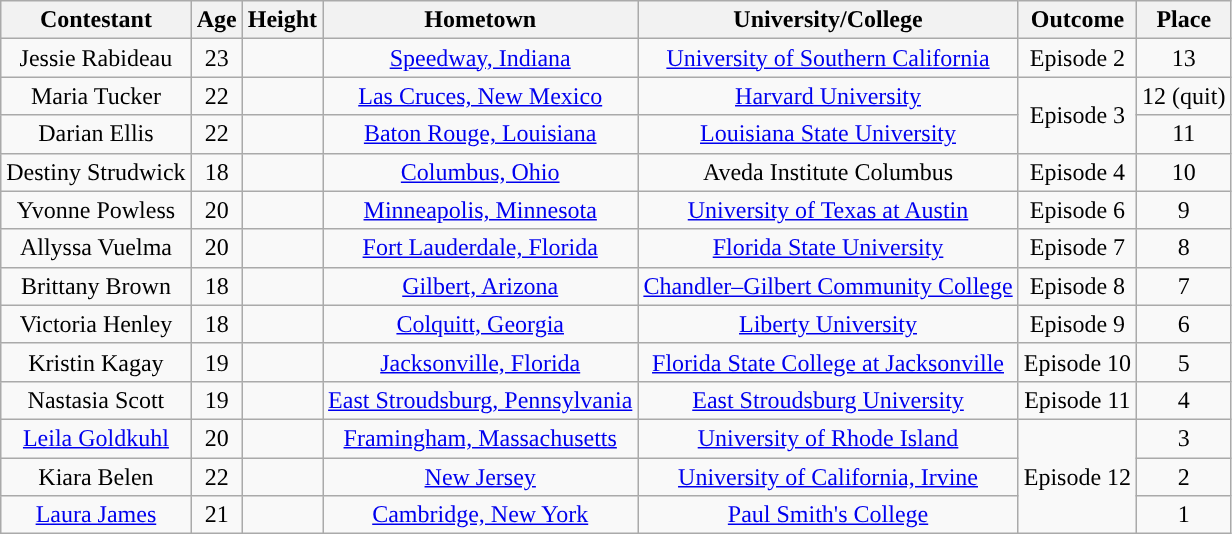<table class="wikitable sortable" style="text-align:center;">
<tr>
<th>Contestant</th>
<th>Age</th>
<th>Height</th>
<th>Hometown</th>
<th>University/College</th>
<th>Outcome</th>
<th>Place</th>
</tr>
<tr>
<td nowrap>Jessie Rabideau</td>
<td>23</td>
<td nowrap></td>
<td nowrap><a href='#'>Speedway, Indiana</a></td>
<td nowrap><a href='#'>University of Southern California</a></td>
<td>Episode 2</td>
<td>13</td>
</tr>
<tr>
<td>Maria Tucker</td>
<td>22</td>
<td></td>
<td nowrap><a href='#'>Las Cruces, New Mexico</a></td>
<td><a href='#'>Harvard University</a></td>
<td rowspan="2">Episode 3</td>
<td>12 (quit)</td>
</tr>
<tr>
<td>Darian Ellis</td>
<td>22</td>
<td></td>
<td><a href='#'>Baton Rouge, Louisiana</a></td>
<td><a href='#'>Louisiana State University</a></td>
<td>11</td>
</tr>
<tr>
<td nowrap>Destiny Strudwick</td>
<td>18</td>
<td></td>
<td><a href='#'>Columbus, Ohio</a></td>
<td>Aveda Institute Columbus</td>
<td>Episode 4</td>
<td>10</td>
</tr>
<tr>
<td>Yvonne Powless</td>
<td>20</td>
<td></td>
<td><a href='#'>Minneapolis, Minnesota</a></td>
<td><a href='#'>University of Texas at Austin</a></td>
<td>Episode 6</td>
<td>9</td>
</tr>
<tr>
<td>Allyssa Vuelma</td>
<td>20</td>
<td></td>
<td><a href='#'>Fort Lauderdale, Florida</a></td>
<td nowrap><a href='#'>Florida State University</a></td>
<td>Episode 7</td>
<td>8</td>
</tr>
<tr>
<td>Brittany Brown</td>
<td>18</td>
<td></td>
<td nowrap><a href='#'>Gilbert, Arizona</a></td>
<td nowrap><a href='#'>Chandler–Gilbert Community College</a></td>
<td>Episode 8</td>
<td>7</td>
</tr>
<tr>
<td nowrap>Victoria Henley</td>
<td>18</td>
<td></td>
<td nowrap><a href='#'>Colquitt, Georgia</a></td>
<td><a href='#'>Liberty University</a></td>
<td>Episode 9</td>
<td>6</td>
</tr>
<tr>
<td>Kristin Kagay</td>
<td>19</td>
<td nowrap></td>
<td><a href='#'>Jacksonville, Florida</a></td>
<td><a href='#'>Florida State College at Jacksonville</a></td>
<td nowrap>Episode 10</td>
<td>5</td>
</tr>
<tr>
<td>Nastasia Scott</td>
<td>19</td>
<td></td>
<td nowrap><a href='#'>East Stroudsburg, Pennsylvania</a></td>
<td nowrap><a href='#'>East Stroudsburg University</a></td>
<td>Episode 11</td>
<td>4</td>
</tr>
<tr>
<td><a href='#'>Leila Goldkuhl</a></td>
<td>20</td>
<td></td>
<td><a href='#'>Framingham, Massachusetts</a></td>
<td><a href='#'>University of Rhode Island</a></td>
<td rowspan="3">Episode 12</td>
<td>3</td>
</tr>
<tr>
<td>Kiara Belen</td>
<td>22</td>
<td></td>
<td><a href='#'>New Jersey</a></td>
<td><a href='#'>University of California, Irvine</a></td>
<td>2</td>
</tr>
<tr>
<td><a href='#'>Laura James</a></td>
<td>21</td>
<td></td>
<td><a href='#'>Cambridge, New York</a></td>
<td><a href='#'>Paul Smith's College</a></td>
<td>1</td>
</tr>
</table>
